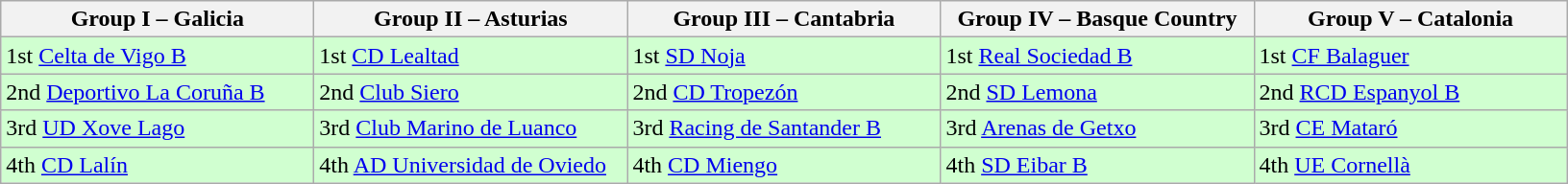<table class="wikitable">
<tr>
<th width=210>Group I – Galicia </th>
<th width=210>Group II – Asturias </th>
<th width=210>Group III – Cantabria </th>
<th width=210>Group IV – Basque Country </th>
<th width=210>Group V – Catalonia </th>
</tr>
<tr style="background:#D0FFD0;">
<td>1st <a href='#'>Celta de Vigo B</a></td>
<td>1st <a href='#'>CD Lealtad</a></td>
<td>1st <a href='#'>SD Noja</a></td>
<td>1st <a href='#'>Real Sociedad B</a></td>
<td>1st <a href='#'>CF Balaguer</a></td>
</tr>
<tr style="background:#D0FFD0;">
<td>2nd <a href='#'>Deportivo La Coruña B</a></td>
<td>2nd <a href='#'>Club Siero</a></td>
<td>2nd <a href='#'>CD Tropezón</a></td>
<td>2nd <a href='#'>SD Lemona</a></td>
<td>2nd <a href='#'>RCD Espanyol B</a></td>
</tr>
<tr style="background:#D0FFD0;">
<td>3rd <a href='#'>UD Xove Lago</a></td>
<td>3rd <a href='#'>Club Marino de Luanco</a></td>
<td>3rd <a href='#'>Racing de Santander B</a></td>
<td>3rd <a href='#'>Arenas de Getxo</a></td>
<td>3rd <a href='#'>CE Mataró</a></td>
</tr>
<tr style="background:#D0FFD0;">
<td>4th <a href='#'>CD Lalín</a></td>
<td>4th <a href='#'>AD Universidad de Oviedo</a></td>
<td>4th <a href='#'>CD Miengo</a></td>
<td>4th <a href='#'>SD Eibar B</a></td>
<td>4th <a href='#'>UE Cornellà</a></td>
</tr>
</table>
